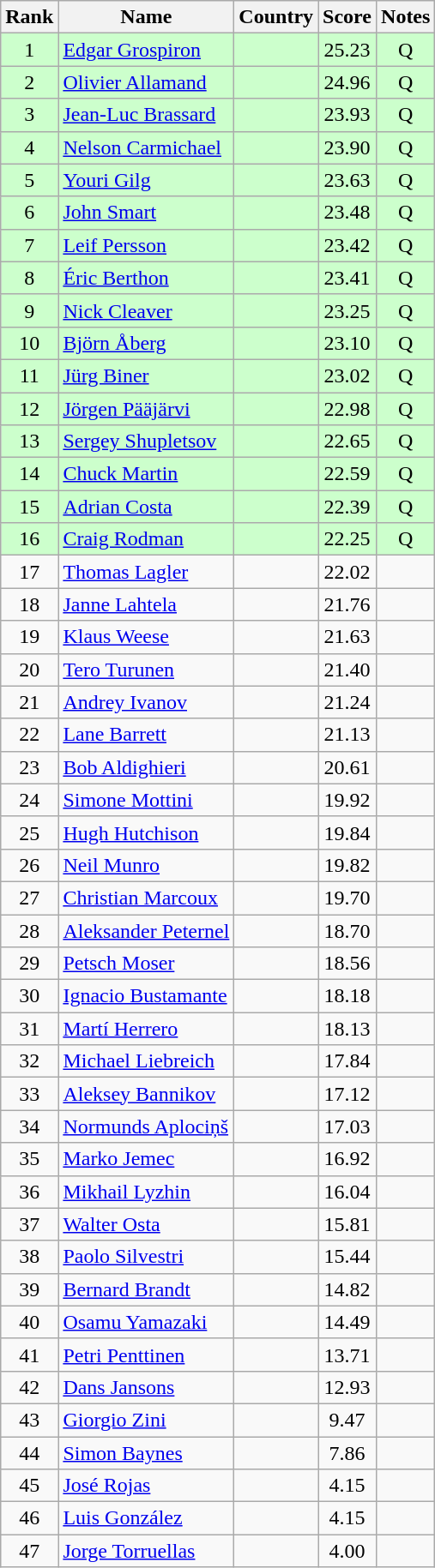<table class="wikitable sortable" style="text-align:center">
<tr>
<th>Rank</th>
<th>Name</th>
<th>Country</th>
<th>Score</th>
<th>Notes</th>
</tr>
<tr bgcolor="#ccffcc">
<td>1</td>
<td align=left><a href='#'>Edgar Grospiron</a></td>
<td align=left></td>
<td>25.23</td>
<td>Q</td>
</tr>
<tr bgcolor=#ccffcc>
<td>2</td>
<td align=left><a href='#'>Olivier Allamand</a></td>
<td align=left></td>
<td>24.96</td>
<td>Q</td>
</tr>
<tr bgcolor=#ccffcc>
<td>3</td>
<td align=left><a href='#'>Jean-Luc Brassard</a></td>
<td align=left></td>
<td>23.93</td>
<td>Q</td>
</tr>
<tr bgcolor=#ccffcc>
<td>4</td>
<td align=left><a href='#'>Nelson Carmichael</a></td>
<td align=left></td>
<td>23.90</td>
<td>Q</td>
</tr>
<tr bgcolor=#ccffcc>
<td>5</td>
<td align=left><a href='#'>Youri Gilg</a></td>
<td align=left></td>
<td>23.63</td>
<td>Q</td>
</tr>
<tr bgcolor=#ccffcc>
<td>6</td>
<td align=left><a href='#'>John Smart</a></td>
<td align=left></td>
<td>23.48</td>
<td>Q</td>
</tr>
<tr bgcolor=#ccffcc>
<td>7</td>
<td align=left><a href='#'>Leif Persson</a></td>
<td align=left></td>
<td>23.42</td>
<td>Q</td>
</tr>
<tr bgcolor=#ccffcc>
<td>8</td>
<td align=left><a href='#'>Éric Berthon</a></td>
<td align=left></td>
<td>23.41</td>
<td>Q</td>
</tr>
<tr bgcolor=#ccffcc>
<td>9</td>
<td align=left><a href='#'>Nick Cleaver</a></td>
<td align=left></td>
<td>23.25</td>
<td>Q</td>
</tr>
<tr bgcolor=#ccffcc>
<td>10</td>
<td align=left><a href='#'>Björn Åberg</a></td>
<td align=left></td>
<td>23.10</td>
<td>Q</td>
</tr>
<tr bgcolor=#ccffcc>
<td>11</td>
<td align=left><a href='#'>Jürg Biner</a></td>
<td align=left></td>
<td>23.02</td>
<td>Q</td>
</tr>
<tr bgcolor=#ccffcc>
<td>12</td>
<td align=left><a href='#'>Jörgen Pääjärvi</a></td>
<td align=left></td>
<td>22.98</td>
<td>Q</td>
</tr>
<tr bgcolor=#ccffcc>
<td>13</td>
<td align=left><a href='#'>Sergey Shupletsov</a></td>
<td align=left></td>
<td>22.65</td>
<td>Q</td>
</tr>
<tr bgcolor=#ccffcc>
<td>14</td>
<td align=left><a href='#'>Chuck Martin</a></td>
<td align=left></td>
<td>22.59</td>
<td>Q</td>
</tr>
<tr bgcolor=#ccffcc>
<td>15</td>
<td align=left><a href='#'>Adrian Costa</a></td>
<td align=left></td>
<td>22.39</td>
<td>Q</td>
</tr>
<tr bgcolor=#ccffcc>
<td>16</td>
<td align=left><a href='#'>Craig Rodman</a></td>
<td align=left></td>
<td>22.25</td>
<td>Q</td>
</tr>
<tr>
<td>17</td>
<td align=left><a href='#'>Thomas Lagler</a></td>
<td align=left></td>
<td>22.02</td>
<td></td>
</tr>
<tr>
<td>18</td>
<td align=left><a href='#'>Janne Lahtela</a></td>
<td align=left></td>
<td>21.76</td>
<td></td>
</tr>
<tr>
<td>19</td>
<td align=left><a href='#'>Klaus Weese</a></td>
<td align=left></td>
<td>21.63</td>
<td></td>
</tr>
<tr>
<td>20</td>
<td align=left><a href='#'>Tero Turunen</a></td>
<td align=left></td>
<td>21.40</td>
<td></td>
</tr>
<tr>
<td>21</td>
<td align=left><a href='#'>Andrey Ivanov</a></td>
<td align=left></td>
<td>21.24</td>
<td></td>
</tr>
<tr>
<td>22</td>
<td align=left><a href='#'>Lane Barrett</a></td>
<td align=left></td>
<td>21.13</td>
<td></td>
</tr>
<tr>
<td>23</td>
<td align=left><a href='#'>Bob Aldighieri</a></td>
<td align=left></td>
<td>20.61</td>
<td></td>
</tr>
<tr>
<td>24</td>
<td align=left><a href='#'>Simone Mottini</a></td>
<td align=left></td>
<td>19.92</td>
<td></td>
</tr>
<tr>
<td>25</td>
<td align=left><a href='#'>Hugh Hutchison</a></td>
<td align=left></td>
<td>19.84</td>
<td></td>
</tr>
<tr>
<td>26</td>
<td align=left><a href='#'>Neil Munro</a></td>
<td align=left></td>
<td>19.82</td>
<td></td>
</tr>
<tr>
<td>27</td>
<td align=left><a href='#'>Christian Marcoux</a></td>
<td align=left></td>
<td>19.70</td>
<td></td>
</tr>
<tr>
<td>28</td>
<td align=left><a href='#'>Aleksander Peternel</a></td>
<td align=left></td>
<td>18.70</td>
<td></td>
</tr>
<tr>
<td>29</td>
<td align=left><a href='#'>Petsch Moser</a></td>
<td align=left></td>
<td>18.56</td>
<td></td>
</tr>
<tr>
<td>30</td>
<td align=left><a href='#'>Ignacio Bustamante</a></td>
<td align=left></td>
<td>18.18</td>
<td></td>
</tr>
<tr>
<td>31</td>
<td align=left><a href='#'>Martí Herrero</a></td>
<td align=left></td>
<td>18.13</td>
<td></td>
</tr>
<tr>
<td>32</td>
<td align=left><a href='#'>Michael Liebreich</a></td>
<td align=left></td>
<td>17.84</td>
<td></td>
</tr>
<tr>
<td>33</td>
<td align=left><a href='#'>Aleksey Bannikov</a></td>
<td align=left></td>
<td>17.12</td>
<td></td>
</tr>
<tr>
<td>34</td>
<td align=left><a href='#'>Normunds Aplociņš</a></td>
<td align=left></td>
<td>17.03</td>
<td></td>
</tr>
<tr>
<td>35</td>
<td align=left><a href='#'>Marko Jemec</a></td>
<td align=left></td>
<td>16.92</td>
<td></td>
</tr>
<tr>
<td>36</td>
<td align=left><a href='#'>Mikhail Lyzhin</a></td>
<td align=left></td>
<td>16.04</td>
<td></td>
</tr>
<tr>
<td>37</td>
<td align=left><a href='#'>Walter Osta</a></td>
<td align=left></td>
<td>15.81</td>
<td></td>
</tr>
<tr>
<td>38</td>
<td align=left><a href='#'>Paolo Silvestri</a></td>
<td align=left></td>
<td>15.44</td>
<td></td>
</tr>
<tr>
<td>39</td>
<td align=left><a href='#'>Bernard Brandt</a></td>
<td align=left></td>
<td>14.82</td>
<td></td>
</tr>
<tr>
<td>40</td>
<td align=left><a href='#'>Osamu Yamazaki</a></td>
<td align=left></td>
<td>14.49</td>
<td></td>
</tr>
<tr>
<td>41</td>
<td align=left><a href='#'>Petri Penttinen</a></td>
<td align=left></td>
<td>13.71</td>
<td></td>
</tr>
<tr>
<td>42</td>
<td align=left><a href='#'>Dans Jansons</a></td>
<td align=left></td>
<td>12.93</td>
<td></td>
</tr>
<tr>
<td>43</td>
<td align=left><a href='#'>Giorgio Zini</a></td>
<td align=left></td>
<td>9.47</td>
<td></td>
</tr>
<tr>
<td>44</td>
<td align=left><a href='#'>Simon Baynes</a></td>
<td align=left></td>
<td>7.86</td>
<td></td>
</tr>
<tr>
<td>45</td>
<td align=left><a href='#'>José Rojas</a></td>
<td align=left></td>
<td>4.15</td>
<td></td>
</tr>
<tr>
<td>46</td>
<td align=left><a href='#'>Luis González</a></td>
<td align=left></td>
<td>4.15</td>
<td></td>
</tr>
<tr>
<td>47</td>
<td align=left><a href='#'>Jorge Torruellas</a></td>
<td align=left></td>
<td>4.00</td>
<td></td>
</tr>
</table>
